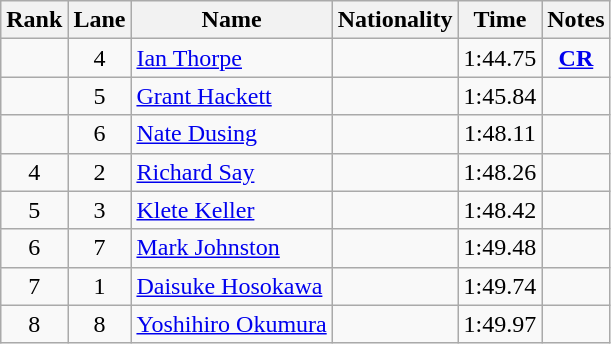<table class="wikitable sortable" style="text-align:center">
<tr>
<th>Rank</th>
<th>Lane</th>
<th>Name</th>
<th>Nationality</th>
<th>Time</th>
<th>Notes</th>
</tr>
<tr>
<td></td>
<td>4</td>
<td align=left><a href='#'>Ian Thorpe</a></td>
<td align=left></td>
<td>1:44.75</td>
<td><strong><a href='#'>CR</a></strong></td>
</tr>
<tr>
<td></td>
<td>5</td>
<td align=left><a href='#'>Grant Hackett</a></td>
<td align=left></td>
<td>1:45.84</td>
<td></td>
</tr>
<tr>
<td></td>
<td>6</td>
<td align=left><a href='#'>Nate Dusing</a></td>
<td align=left></td>
<td>1:48.11</td>
<td></td>
</tr>
<tr>
<td>4</td>
<td>2</td>
<td align=left><a href='#'>Richard Say</a></td>
<td align=left></td>
<td>1:48.26</td>
<td></td>
</tr>
<tr>
<td>5</td>
<td>3</td>
<td align=left><a href='#'>Klete Keller</a></td>
<td align=left></td>
<td>1:48.42</td>
<td></td>
</tr>
<tr>
<td>6</td>
<td>7</td>
<td align=left><a href='#'>Mark Johnston</a></td>
<td align=left></td>
<td>1:49.48</td>
<td></td>
</tr>
<tr>
<td>7</td>
<td>1</td>
<td align=left><a href='#'>Daisuke Hosokawa</a></td>
<td align=left></td>
<td>1:49.74</td>
<td></td>
</tr>
<tr>
<td>8</td>
<td>8</td>
<td align=left><a href='#'>Yoshihiro Okumura</a></td>
<td align=left></td>
<td>1:49.97</td>
<td></td>
</tr>
</table>
